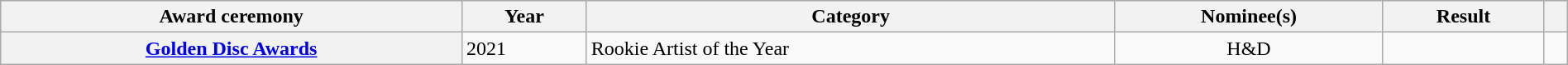<table class="wikitable sortable plainrowheaders" style="width: 100%;">
<tr style="background:#ccc; text-align:center;">
<th scope="col">Award ceremony</th>
<th scope="col">Year</th>
<th scope="col">Category</th>
<th scope="col">Nominee(s)</th>
<th scope="col">Result</th>
<th scope="col" class="unsortable"></th>
</tr>
<tr>
<th scope="row"><a href='#'>Golden Disc Awards</a></th>
<td>2021</td>
<td>Rookie Artist of the Year</td>
<td align=center>H&D</td>
<td></td>
<td></td>
</tr>
</table>
